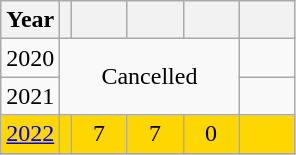<table class="wikitable" style="text-align: center;">
<tr>
<th>Year</th>
<th></th>
<th width=30></th>
<th width=30></th>
<th width=30></th>
<th width=30></th>
</tr>
<tr>
<td> 2020</td>
<td colspan=4 rowspan=2>Cancelled</td>
<td></td>
</tr>
<tr>
<td> 2021</td>
<td></td>
</tr>
<tr bgcolor=gold>
<td> <a href='#'>2022</a></td>
<td></td>
<td>7</td>
<td>7</td>
<td>0</td>
<td></td>
</tr>
<tr>
</tr>
</table>
